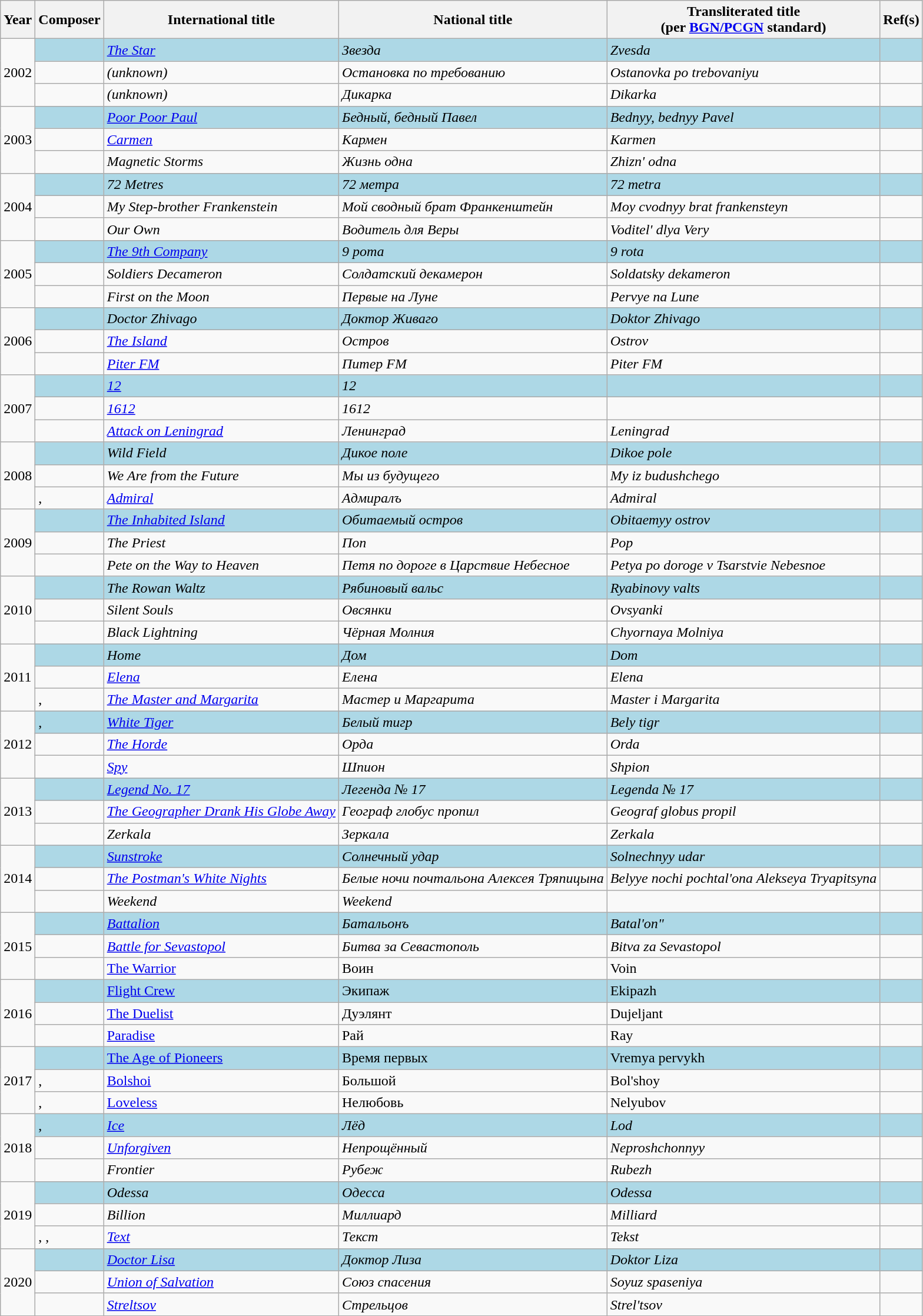<table class="wikitable sortable">
<tr>
<th>Year</th>
<th>Composer</th>
<th>International title</th>
<th>National title</th>
<th>Transliterated title<br>(per <a href='#'>BGN/PCGN</a> standard)</th>
<th class="unsortable">Ref(s)</th>
</tr>
<tr>
<td rowspan="3">2002</td>
<td style="background-color:lightblue"><strong></strong></td>
<td style="background-color:lightblue"><em><a href='#'>The Star</a></em></td>
<td style="background-color:lightblue"><em>Звезда</em></td>
<td style="background-color:lightblue"><em>Zvesda</em></td>
<td style="background-color:lightblue"></td>
</tr>
<tr>
<td></td>
<td><em>(unknown)</em></td>
<td><em>Остановка по требованию</em></td>
<td><em>Ostanovka po trebovaniyu</em></td>
<td></td>
</tr>
<tr>
<td></td>
<td><em>(unknown)</em></td>
<td><em>Дикарка</em></td>
<td><em>Dikarka</em></td>
<td></td>
</tr>
<tr>
<td rowspan="3">2003</td>
<td style="background-color:lightblue"><strong></strong></td>
<td style="background-color:lightblue"><em><a href='#'>Poor Poor Paul</a></em></td>
<td style="background-color:lightblue"><em>Бедный, бедный Павел</em></td>
<td style="background-color:lightblue"><em>Bednyy, bednyy Pavel</em></td>
<td style="background-color:lightblue"></td>
</tr>
<tr>
<td></td>
<td><em><a href='#'>Carmen</a></em></td>
<td><em>Кармен</em></td>
<td><em>Karmen</em></td>
<td></td>
</tr>
<tr>
<td></td>
<td><em>Magnetic Storms</em></td>
<td><em>Жизнь одна</em></td>
<td><em>Zhizn' odna</em></td>
<td></td>
</tr>
<tr>
<td rowspan="3">2004</td>
<td style="background-color:lightblue"><strong></strong></td>
<td style="background-color:lightblue"><em>72 Metres</em></td>
<td style="background-color:lightblue"><em>72 метра</em></td>
<td style="background-color:lightblue"><em>72 metra</em></td>
<td style="background-color:lightblue"></td>
</tr>
<tr>
<td></td>
<td><em>My Step-brother Frankenstein</em></td>
<td><em>Мой сводный брат Франкенштейн</em></td>
<td><em>Moy cvodnyy brat frankensteyn</em></td>
<td></td>
</tr>
<tr>
<td></td>
<td><em>Our Own</em></td>
<td><em>Водитель для Веры</em></td>
<td><em>Voditel' dlya Very</em></td>
<td></td>
</tr>
<tr>
<td rowspan="3">2005</td>
<td style="background-color:lightblue"><strong></strong></td>
<td style="background-color:lightblue"><em><a href='#'>The 9th Company</a></em></td>
<td style="background-color:lightblue"><em>9 рота</em></td>
<td style="background-color:lightblue"><em>9 rota</em></td>
<td style="background-color:lightblue"></td>
</tr>
<tr>
<td></td>
<td><em>Soldiers Decameron</em></td>
<td><em>Солдатский декамерон</em></td>
<td><em>Soldatsky dekameron</em></td>
<td></td>
</tr>
<tr>
<td></td>
<td><em>First on the Moon</em></td>
<td><em>Первые на Луне</em></td>
<td><em>Pervye na Lune</em></td>
<td></td>
</tr>
<tr>
<td rowspan="3">2006</td>
<td style="background-color:lightblue"><strong></strong></td>
<td style="background-color:lightblue"><em>Doctor Zhivago</em></td>
<td style="background-color:lightblue"><em>Доктор Живаго</em></td>
<td style="background-color:lightblue"><em>Doktor Zhivago</em></td>
<td style="background-color:lightblue"></td>
</tr>
<tr>
<td></td>
<td><em><a href='#'>The Island</a></em></td>
<td><em>Остров</em></td>
<td><em>Ostrov</em></td>
<td></td>
</tr>
<tr>
<td></td>
<td><em><a href='#'>Piter FM</a></em></td>
<td><em>Питер FM</em></td>
<td><em>Piter FM</em></td>
<td></td>
</tr>
<tr>
<td rowspan="3">2007</td>
<td style="background-color:lightblue"><strong></strong></td>
<td style="background-color:lightblue"><em><a href='#'>12</a></em></td>
<td style="background-color:lightblue"><em>12</em></td>
<td style="background-color:lightblue"></td>
<td style="background-color:lightblue"></td>
</tr>
<tr>
<td></td>
<td><em><a href='#'>1612</a></em></td>
<td><em>1612</em></td>
<td></td>
<td></td>
</tr>
<tr>
<td></td>
<td><em><a href='#'>Attack on Leningrad</a></em></td>
<td><em>Ленинград</em></td>
<td><em>Leningrad</em></td>
<td></td>
</tr>
<tr>
<td rowspan="3">2008</td>
<td style="background-color:lightblue"><strong></strong></td>
<td style="background-color:lightblue"><em>Wild Field</em></td>
<td style="background-color:lightblue"><em>Дикое поле</em></td>
<td style="background-color:lightblue"><em>Dikoe pole</em></td>
<td style="background-color:lightblue"></td>
</tr>
<tr>
<td></td>
<td><em>We Are from the Future</em></td>
<td><em>Мы из будущего</em></td>
<td><em>My iz budushchego</em></td>
<td></td>
</tr>
<tr>
<td>, </td>
<td><em><a href='#'>Admiral</a></em></td>
<td><em>Адмиралъ</em></td>
<td><em>Admiral</em></td>
<td></td>
</tr>
<tr>
<td rowspan="3">2009</td>
<td style="background-color:lightblue"><strong></strong></td>
<td style="background-color:lightblue"><em><a href='#'>The Inhabited Island</a></em></td>
<td style="background-color:lightblue"><em>Обитаемый остров</em></td>
<td style="background-color:lightblue"><em>Obitaemyy ostrov</em></td>
<td style="background-color:lightblue"></td>
</tr>
<tr>
<td></td>
<td><em>The Priest</em></td>
<td><em>Поп</em></td>
<td><em>Pop</em></td>
<td></td>
</tr>
<tr>
<td></td>
<td><em>Pete on the Way to Heaven</em></td>
<td><em>Петя по дороге в Царствие Небесное</em></td>
<td><em>Petya po doroge v Tsarstvie Nebesnoe</em></td>
<td></td>
</tr>
<tr>
<td rowspan="3">2010</td>
<td style="background-color:lightblue"><strong></strong></td>
<td style="background-color:lightblue"><em>The Rowan Waltz</em></td>
<td style="background-color:lightblue"><em>Рябиновый вальс</em></td>
<td style="background-color:lightblue"><em>Ryabinovy valts</em></td>
<td style="background-color:lightblue"></td>
</tr>
<tr>
<td></td>
<td><em>Silent Souls</em></td>
<td><em>Овсянки</em></td>
<td><em>Ovsyanki</em></td>
<td></td>
</tr>
<tr>
<td></td>
<td><em>Black Lightning</em></td>
<td><em>Чёрная Молния</em></td>
<td><em>Chyornaya Molniya</em></td>
<td></td>
</tr>
<tr>
<td rowspan="3">2011</td>
<td style="background-color:lightblue"><strong></strong></td>
<td style="background-color:lightblue"><em>Home</em></td>
<td style="background-color:lightblue"><em>Дом</em></td>
<td style="background-color:lightblue"><em>Dom</em></td>
<td style="background-color:lightblue"></td>
</tr>
<tr>
<td></td>
<td><em><a href='#'>Elena</a></em></td>
<td><em>Елена</em></td>
<td><em>Elena</em></td>
<td></td>
</tr>
<tr>
<td>, </td>
<td><em><a href='#'>The Master and Margarita</a></em></td>
<td><em>Мастер и Маргарита</em></td>
<td><em>Master i Margarita</em></td>
<td></td>
</tr>
<tr>
<td rowspan="3">2012</td>
<td style="background-color:lightblue"><strong></strong>, <strong></strong></td>
<td style="background-color:lightblue"><em><a href='#'>White Tiger</a></em></td>
<td style="background-color:lightblue"><em>Белый тигр</em></td>
<td style="background-color:lightblue"><em>Bely tigr</em></td>
<td style="background-color:lightblue"></td>
</tr>
<tr>
<td></td>
<td><em><a href='#'>The Horde</a></em></td>
<td><em>Орда</em></td>
<td><em>Orda</em></td>
<td></td>
</tr>
<tr>
<td></td>
<td><em><a href='#'>Spy</a></em></td>
<td><em>Шпион</em></td>
<td><em>Shpion</em></td>
<td></td>
</tr>
<tr>
<td rowspan="3">2013</td>
<td style="background-color:lightblue"><strong></strong></td>
<td style="background-color:lightblue"><em><a href='#'>Legend No. 17</a></em></td>
<td style="background-color:lightblue"><em>Легенда № 17</em></td>
<td style="background-color:lightblue"><em>Legenda № 17</em></td>
<td style="background-color:lightblue"></td>
</tr>
<tr>
<td></td>
<td><em><a href='#'>The Geographer Drank His Globe Away</a></em></td>
<td><em>Географ глобус пропил</em></td>
<td><em>Geograf globus propil</em></td>
<td></td>
</tr>
<tr>
<td></td>
<td><em>Zerkala</em></td>
<td><em>Зеркала</em></td>
<td><em>Zerkala</em></td>
<td></td>
</tr>
<tr>
<td rowspan="3">2014</td>
<td style="background-color:lightblue"><strong></strong></td>
<td style="background-color:lightblue"><em><a href='#'>Sunstroke</a></em></td>
<td style="background-color:lightblue"><em>Солнечный удар</em></td>
<td style="background-color:lightblue"><em>Solnechnyy udar</em></td>
<td style="background-color:lightblue"></td>
</tr>
<tr>
<td></td>
<td><em><a href='#'>The Postman's White Nights</a></em></td>
<td><em>Белые ночи почтальона Алексея Тряпицына</em></td>
<td><em>Belyye nochi pochtal'ona Alekseya Tryapitsyna</em></td>
<td></td>
</tr>
<tr>
<td></td>
<td><em>Weekend</em></td>
<td><em>Weekend</em></td>
<td></td>
<td></td>
</tr>
<tr>
<td rowspan="3">2015</td>
<td style="background-color:lightblue"><strong></strong></td>
<td style="background-color:lightblue"><em><a href='#'>Battalion</a></em></td>
<td style="background-color:lightblue"><em>Батальонъ</em></td>
<td style="background-color:lightblue"><em>Batal'on"</em></td>
<td style="background-color:lightblue"></td>
</tr>
<tr>
<td></td>
<td><em><a href='#'>Battle for Sevastopol</a></em></td>
<td><em>Битва за Севастополь</em></td>
<td><em>Bitva za Sevastopol<strong></td>
<td></td>
</tr>
<tr>
<td></td>
<td></em><a href='#'>The Warrior</a><em></td>
<td></em>Воин<em></td>
<td></em>Voin<em></td>
<td></td>
</tr>
<tr>
<td rowspan="3">2016</td>
<td style="background-color:lightblue"></strong><strong></td>
<td style="background-color:lightblue"></em><a href='#'>Flight Crew</a><em></td>
<td style="background-color:lightblue"></em>Экипаж<em></td>
<td style="background-color:lightblue"></em>Ekipazh<em></td>
<td style="background-color:lightblue"></td>
</tr>
<tr>
<td></td>
<td></em><a href='#'>The Duelist</a><em></td>
<td></em>Дуэлянт<em></td>
<td></em>Dujeljant<em></td>
<td></td>
</tr>
<tr>
<td></td>
<td></em><a href='#'>Paradise</a><em></td>
<td></em>Рай<em></td>
<td></em>Ray<em></td>
<td></td>
</tr>
<tr>
<td rowspan="3">2017</td>
<td style="background-color:lightblue"></strong><strong></td>
<td style="background-color:lightblue"></em><a href='#'>The Age of Pioneers</a><em></td>
<td style="background-color:lightblue"></em>Время первых<em></td>
<td style="background-color:lightblue"></em>Vremya pervykh<em></td>
<td style="background-color:lightblue"></td>
</tr>
<tr>
<td>, </td>
<td></em><a href='#'>Bolshoi</a><em></td>
<td></em>Большой<em></td>
<td></em>Bol'shoy<em></td>
<td></td>
</tr>
<tr>
<td>, </td>
<td></em><a href='#'>Loveless</a><em></td>
<td></em>Нелюбовь<em></td>
<td></em>Nelyubov</strong></td>
<td></td>
</tr>
<tr>
<td rowspan="3">2018</td>
<td style="background-color:lightblue"><strong></strong>, <strong></strong></td>
<td style="background-color:lightblue"><em><a href='#'>Ice</a></em></td>
<td style="background-color:lightblue"><em>Лёд</em></td>
<td style="background-color:lightblue"><em>Lod</em></td>
<td style="background-color:lightblue"></td>
</tr>
<tr>
<td></td>
<td><em><a href='#'>Unforgiven</a></em></td>
<td><em>Непрощённый</em></td>
<td><em>Neproshchonnyy</em></td>
<td></td>
</tr>
<tr>
<td></td>
<td><em>Frontier</em></td>
<td><em>Рубеж</em></td>
<td><em>Rubezh</em></td>
<td></td>
</tr>
<tr>
<td rowspan="3">2019</td>
<td style="background-color:lightblue"><strong></strong></td>
<td style="background-color:lightblue"><em>Odessa</em></td>
<td style="background-color:lightblue"><em>Одесса</em></td>
<td style="background-color:lightblue"><em>Odessa</em></td>
<td style="background-color:lightblue"></td>
</tr>
<tr>
<td></td>
<td><em>Billion</em></td>
<td><em>Миллиард</em></td>
<td><em>Milliard</em></td>
<td></td>
</tr>
<tr>
<td>, , </td>
<td><em><a href='#'>Text</a></em></td>
<td><em>Текст</em></td>
<td><em>Tekst</em></td>
<td></td>
</tr>
<tr>
<td rowspan="3">2020</td>
<td style="background-color:lightblue"><strong></strong></td>
<td style="background-color:lightblue"><em><a href='#'>Doctor Lisa</a></em></td>
<td style="background-color:lightblue"><em>Доктор Лиза</em></td>
<td style="background-color:lightblue"><em>Doktor Liza</em></td>
<td style="background-color:lightblue"></td>
</tr>
<tr>
<td></td>
<td><em><a href='#'>Union of Salvation</a></em></td>
<td><em>Союз спасения</em></td>
<td><em>Soyuz spaseniya</em></td>
<td></td>
</tr>
<tr>
<td></td>
<td><em><a href='#'>Streltsov</a></em></td>
<td><em>Стрельцов</em></td>
<td><em>Strel'tsov</em></td>
<td></td>
</tr>
<tr>
</tr>
</table>
